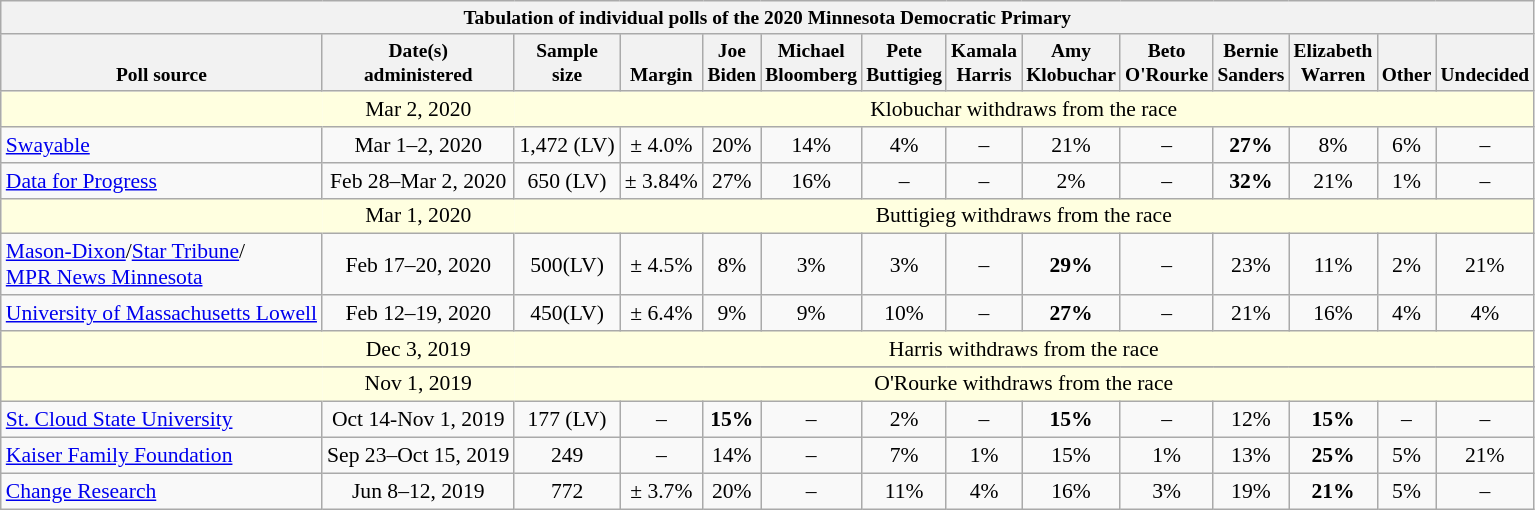<table class="wikitable mw-collapsed mw-collapsible" style="font-size:90%;text-align:center;">
<tr style="vertical-align:bottom; font-size:90%;">
<th colspan="17">Tabulation of individual polls of the 2020 Minnesota Democratic Primary</th>
</tr>
<tr valign=bottom style="font-size:90%;">
<th>Poll source</th>
<th>Date(s)<br>administered</th>
<th>Sample<br>size</th>
<th>Margin<br></th>
<th>Joe<br>Biden</th>
<th>Michael<br>Bloomberg</th>
<th>Pete<br>Buttigieg</th>
<th>Kamala<br>Harris</th>
<th>Amy<br>Klobuchar</th>
<th>Beto<br>O'Rourke</th>
<th>Bernie<br>Sanders</th>
<th>Elizabeth<br>Warren</th>
<th>Other</th>
<th>Undecided</th>
</tr>
<tr style="background:lightyellow;">
<td style="border-right-style:hidden;"></td>
<td style="border-right-style:hidden;">Mar 2, 2020</td>
<td colspan="12">Klobuchar withdraws from the race</td>
</tr>
<tr>
<td style="text-align:left;"><a href='#'>Swayable</a></td>
<td>Mar 1–2, 2020</td>
<td>1,472 (LV)</td>
<td>± 4.0%</td>
<td>20%</td>
<td>14%</td>
<td>4%</td>
<td>–</td>
<td>21%</td>
<td>–</td>
<td><strong>27%</strong></td>
<td>8%</td>
<td>6%</td>
<td>–</td>
</tr>
<tr>
<td style="text-align:left;"><a href='#'>Data for Progress</a></td>
<td>Feb 28–Mar 2, 2020</td>
<td>650 (LV)</td>
<td>± 3.84%</td>
<td>27%</td>
<td>16%</td>
<td>–</td>
<td>–</td>
<td>2%</td>
<td>–</td>
<td><strong>32%</strong></td>
<td>21%</td>
<td>1%</td>
<td>–</td>
</tr>
<tr style="background:lightyellow;">
<td style="border-right-style:hidden;"></td>
<td style="border-right-style:hidden;">Mar 1, 2020</td>
<td colspan="12">Buttigieg withdraws from the race</td>
</tr>
<tr>
<td style="text-align:left;"><a href='#'>Mason-Dixon</a>/<a href='#'>Star Tribune</a>/<a href='#'><br>MPR News Minnesota</a></td>
<td>Feb 17–20, 2020</td>
<td>500(LV)</td>
<td>± 4.5%</td>
<td>8%</td>
<td>3%</td>
<td>3%</td>
<td>–</td>
<td><strong>29%</strong></td>
<td>–</td>
<td>23%</td>
<td>11%</td>
<td>2%</td>
<td>21%</td>
</tr>
<tr>
<td style="text-align:left;"><a href='#'>University of Massachusetts Lowell</a></td>
<td>Feb 12–19, 2020</td>
<td>450(LV)</td>
<td>± 6.4%</td>
<td>9%</td>
<td>9%</td>
<td>10%</td>
<td>–</td>
<td><strong>27%</strong></td>
<td>–</td>
<td>21%</td>
<td>16%</td>
<td>4%</td>
<td>4%</td>
</tr>
<tr style="background:lightyellow;">
<td style="border-right-style:hidden;"></td>
<td style="border-right-style:hidden;">Dec 3, 2019</td>
<td colspan="14">Harris withdraws from the race</td>
</tr>
<tr>
</tr>
<tr style="background:lightyellow;">
<td style="border-right-style:hidden;"></td>
<td style="border-right-style:hidden;">Nov 1, 2019</td>
<td colspan="14">O'Rourke withdraws from the race</td>
</tr>
<tr>
<td style="text-align:left;"><a href='#'>St. Cloud State University</a></td>
<td>Oct 14-Nov 1, 2019</td>
<td>177 (LV)</td>
<td>–</td>
<td><strong>15%</strong></td>
<td>–</td>
<td>2%</td>
<td>–</td>
<td><strong>15%</strong></td>
<td>–</td>
<td>12%</td>
<td><strong>15%</strong></td>
<td>–</td>
<td>–</td>
</tr>
<tr>
<td style="text-align:left;"><a href='#'>Kaiser Family Foundation</a></td>
<td>Sep 23–Oct 15, 2019</td>
<td>249</td>
<td>–</td>
<td>14%</td>
<td>–</td>
<td>7%</td>
<td>1%</td>
<td>15%</td>
<td>1%</td>
<td>13%</td>
<td><strong>25%</strong></td>
<td>5%</td>
<td>21%</td>
</tr>
<tr>
<td style="text-align:left;"><a href='#'>Change Research</a></td>
<td>Jun 8–12, 2019</td>
<td>772</td>
<td>± 3.7%</td>
<td>20%</td>
<td>–</td>
<td>11%</td>
<td>4%</td>
<td>16%</td>
<td>3%</td>
<td>19%</td>
<td><strong>21%</strong></td>
<td>5%</td>
<td>–</td>
</tr>
</table>
